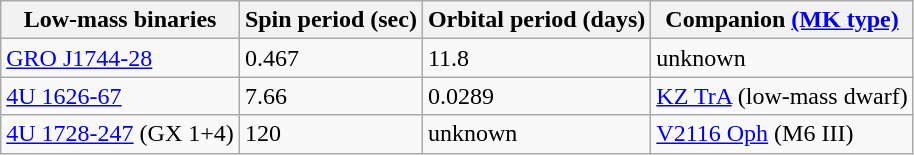<table class="wikitable">
<tr>
<th>Low-mass binaries</th>
<th>Spin period (sec)</th>
<th>Orbital period (days)</th>
<th>Companion <a href='#'>(MK type)</a></th>
</tr>
<tr>
<td><a href='#'>GRO J1744-28</a></td>
<td>0.467</td>
<td>11.8</td>
<td>unknown</td>
</tr>
<tr>
<td><a href='#'>4U 1626-67</a></td>
<td>7.66</td>
<td>0.0289</td>
<td><a href='#'>KZ TrA</a> (low-mass dwarf)</td>
</tr>
<tr>
<td><a href='#'>4U 1728-247</a> (GX 1+4)</td>
<td>120</td>
<td>unknown</td>
<td><a href='#'>V2116 Oph</a> (M6 III)</td>
</tr>
</table>
